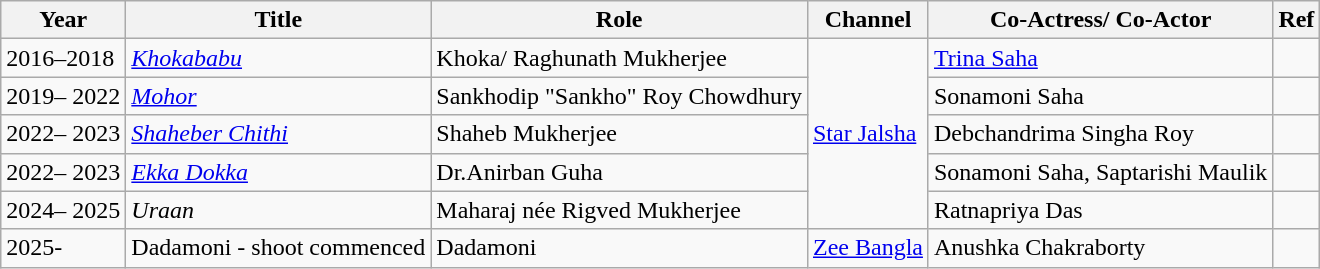<table class="wikitable sortable">
<tr>
<th>Year</th>
<th>Title</th>
<th>Role</th>
<th>Channel</th>
<th>Co-Actress/ Co-Actor</th>
<th>Ref</th>
</tr>
<tr>
<td>2016–2018</td>
<td><a href='#'><em>Khokababu</em></a></td>
<td>Khoka/ Raghunath Mukherjee</td>
<td rowspan="5"><a href='#'>Star Jalsha</a></td>
<td><a href='#'>Trina Saha</a></td>
<td></td>
</tr>
<tr>
<td>2019– 2022</td>
<td><a href='#'><em>Mohor</em></a></td>
<td>Sankhodip "Sankho" Roy Chowdhury</td>
<td>Sonamoni Saha</td>
<td></td>
</tr>
<tr>
<td>2022– 2023</td>
<td><em><a href='#'>Shaheber Chithi</a></em></td>
<td>Shaheb Mukherjee</td>
<td>Debchandrima Singha Roy</td>
<td></td>
</tr>
<tr>
<td>2022– 2023</td>
<td><em><a href='#'>Ekka Dokka</a></em></td>
<td>Dr.Anirban Guha</td>
<td>Sonamoni Saha, Saptarishi Maulik</td>
<td></td>
</tr>
<tr>
<td>2024– 2025</td>
<td><em>Uraan</em></td>
<td>Maharaj née Rigved Mukherjee</td>
<td>Ratnapriya Das</td>
<td></td>
</tr>
<tr>
<td>2025-</td>
<td>Dadamoni - shoot commenced</td>
<td>Dadamoni</td>
<td><a href='#'>Zee Bangla</a></td>
<td>Anushka Chakraborty</td>
<td></td>
</tr>
</table>
